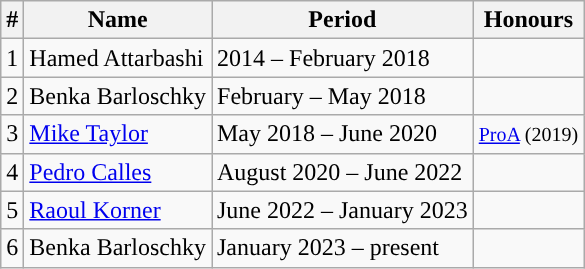<table class="wikitable">
<tr>
<th>#</th>
<th>Name</th>
<th>Period</th>
<th>Honours</th>
</tr>
<tr>
<td>1</td>
<td> Hamed Attarbashi</td>
<td>2014 – February 2018</td>
<td></td>
</tr>
<tr>
<td>2</td>
<td> Benka Barloschky</td>
<td>February – May 2018</td>
<td></td>
</tr>
<tr>
<td>3</td>
<td> <a href='#'>Mike Taylor</a></td>
<td>May 2018 – June 2020</td>
<td><small><a href='#'>ProA</a> (2019)</small></td>
</tr>
<tr>
<td>4</td>
<td> <a href='#'>Pedro Calles</a></td>
<td>August 2020 – June 2022</td>
<td></td>
</tr>
<tr>
<td>5</td>
<td> <a href='#'>Raoul Korner</a></td>
<td>June 2022 – January 2023</td>
<td></td>
</tr>
<tr>
<td>6</td>
<td> Benka Barloschky</td>
<td>January 2023 – present</td>
<td></td>
</tr>
</table>
